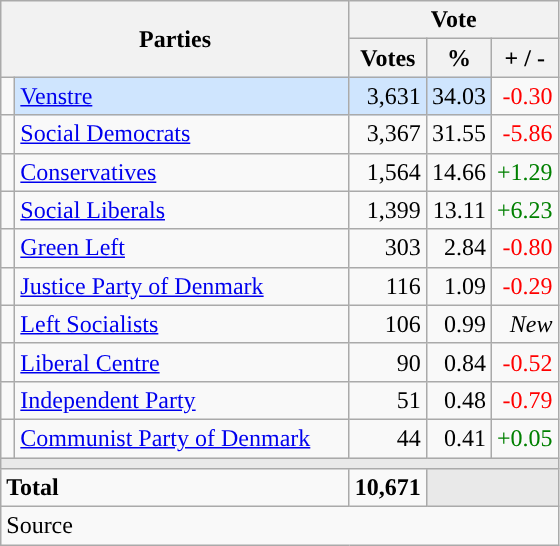<table class="wikitable" style="text-align:right;">
<tr>
<th style="text-align:centre;" rowspan="2" colspan="2" width="225">Parties</th>
<th colspan="3">Vote</th>
</tr>
<tr>
<th width="15">Votes</th>
<th width="15">%</th>
<th width="15">+ / -</th>
</tr>
<tr>
<td width="2" style="color:inherit;background:"></td>
<td bgcolor=#cfe5fe  align="left"><a href='#'>Venstre</a></td>
<td bgcolor=#cfe5fe>3,631</td>
<td bgcolor=#cfe5fe>34.03</td>
<td style=color:red;>-0.30</td>
</tr>
<tr>
<td width="2" style="color:inherit;background:"></td>
<td align="left"><a href='#'>Social Democrats</a></td>
<td>3,367</td>
<td>31.55</td>
<td style=color:red;>-5.86</td>
</tr>
<tr>
<td width="2" style="color:inherit;background:"></td>
<td align="left"><a href='#'>Conservatives</a></td>
<td>1,564</td>
<td>14.66</td>
<td style=color:green;>+1.29</td>
</tr>
<tr>
<td width="2" style="color:inherit;background:"></td>
<td align="left"><a href='#'>Social Liberals</a></td>
<td>1,399</td>
<td>13.11</td>
<td style=color:green;>+6.23</td>
</tr>
<tr>
<td width="2" style="color:inherit;background:"></td>
<td align="left"><a href='#'>Green Left</a></td>
<td>303</td>
<td>2.84</td>
<td style=color:red;>-0.80</td>
</tr>
<tr>
<td width="2" style="color:inherit;background:"></td>
<td align="left"><a href='#'>Justice Party of Denmark</a></td>
<td>116</td>
<td>1.09</td>
<td style=color:red;>-0.29</td>
</tr>
<tr>
<td width="2" style="color:inherit;background:"></td>
<td align="left"><a href='#'>Left Socialists</a></td>
<td>106</td>
<td>0.99</td>
<td><em>New</em></td>
</tr>
<tr>
<td width="2" style="color:inherit;background:"></td>
<td align="left"><a href='#'>Liberal Centre</a></td>
<td>90</td>
<td>0.84</td>
<td style=color:red;>-0.52</td>
</tr>
<tr>
<td width="2" style="color:inherit;background:"></td>
<td align="left"><a href='#'>Independent Party</a></td>
<td>51</td>
<td>0.48</td>
<td style=color:red;>-0.79</td>
</tr>
<tr>
<td width="2" style="color:inherit;background:"></td>
<td align="left"><a href='#'>Communist Party of Denmark</a></td>
<td>44</td>
<td>0.41</td>
<td style=color:green;>+0.05</td>
</tr>
<tr>
<td colspan="7" bgcolor="#E9E9E9"></td>
</tr>
<tr>
<td align="left" colspan="2"><strong>Total</strong></td>
<td><strong>10,671</strong></td>
<td bgcolor="#E9E9E9" colspan="2"></td>
</tr>
<tr>
<td align="left" colspan="6">Source</td>
</tr>
</table>
